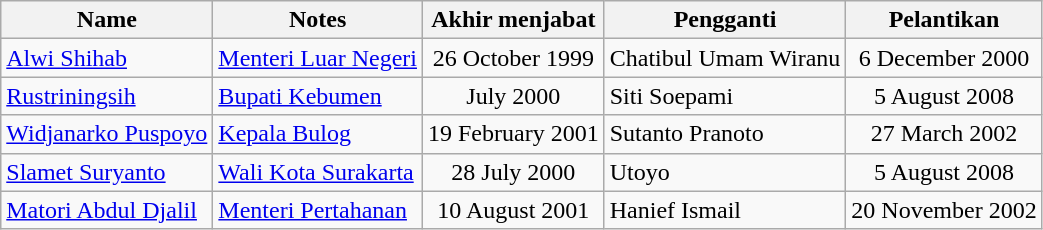<table class="wikitable">
<tr>
<th>Name</th>
<th>Notes</th>
<th>Akhir menjabat</th>
<th>Pengganti</th>
<th>Pelantikan</th>
</tr>
<tr>
<td><a href='#'>Alwi Shihab</a></td>
<td><a href='#'>Menteri Luar Negeri</a></td>
<td align=center>26 October 1999</td>
<td>Chatibul Umam Wiranu</td>
<td align=center>6 December 2000</td>
</tr>
<tr>
<td><a href='#'>Rustriningsih</a></td>
<td><a href='#'>Bupati Kebumen</a></td>
<td align=center>July 2000</td>
<td>Siti Soepami</td>
<td align=center>5 August 2008</td>
</tr>
<tr>
<td><a href='#'>Widjanarko Puspoyo</a></td>
<td><a href='#'>Kepala Bulog</a></td>
<td align=center>19 February 2001</td>
<td>Sutanto Pranoto</td>
<td align=center>27 March 2002</td>
</tr>
<tr>
<td><a href='#'>Slamet Suryanto</a></td>
<td><a href='#'>Wali Kota Surakarta</a></td>
<td align=center>28 July 2000</td>
<td>Utoyo</td>
<td align=center>5 August 2008</td>
</tr>
<tr>
<td><a href='#'>Matori Abdul Djalil</a></td>
<td><a href='#'>Menteri Pertahanan</a></td>
<td align=center>10 August 2001</td>
<td>Hanief Ismail</td>
<td align=center>20 November 2002</td>
</tr>
</table>
